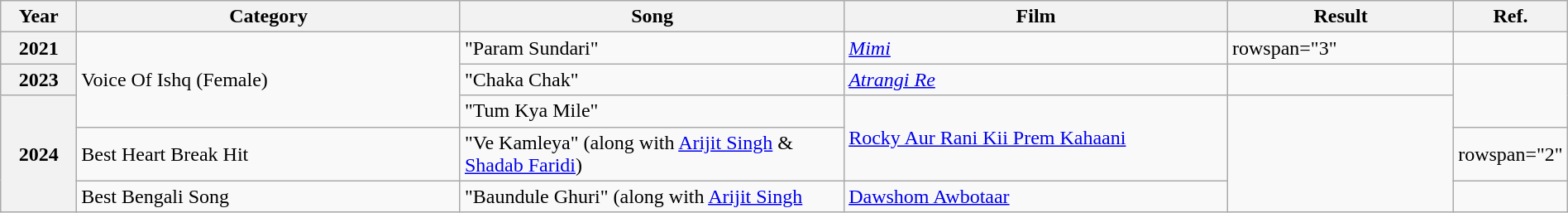<table class="wikitable plainrowheaders" width="100%" textcolor:#000;">
<tr>
<th scope="col" width=5%><strong>Year</strong></th>
<th scope="col" width=26%><strong>Category</strong></th>
<th scope="col" width=26%><strong>Song</strong></th>
<th scope="col" width=26%><strong>Film</strong></th>
<th scope="col" width=15%><strong>Result</strong></th>
<th scope="col" width=2%><strong>Ref.</strong></th>
</tr>
<tr>
<th>2021</th>
<td rowspan="3">Voice Of Ishq (Female)</td>
<td>"Param Sundari"</td>
<td><a href='#'><em>Mimi</em></a></td>
<td>rowspan="3" </td>
<td></td>
</tr>
<tr>
<th>2023</th>
<td>"Chaka Chak"</td>
<td><em><a href='#'>Atrangi Re</a></em></td>
<td></td>
</tr>
<tr>
<th scope="row" rowspan="3"><strong>2024</strong></th>
<td>"Tum Kya Mile"</td>
<td rowspan="2"><a href='#'>Rocky Aur Rani Kii Prem Kahaani</a></td>
<td rowspan="3"></td>
</tr>
<tr>
<td>Best Heart Break Hit</td>
<td>"Ve Kamleya" (along with <a href='#'>Arijit Singh</a> & <a href='#'>Shadab Faridi</a>)</td>
<td>rowspan="2" </td>
</tr>
<tr>
<td>Best Bengali Song</td>
<td>"Baundule Ghuri" (along with <a href='#'>Arijit Singh</a></td>
<td><a href='#'>Dawshom Awbotaar</a></td>
</tr>
</table>
